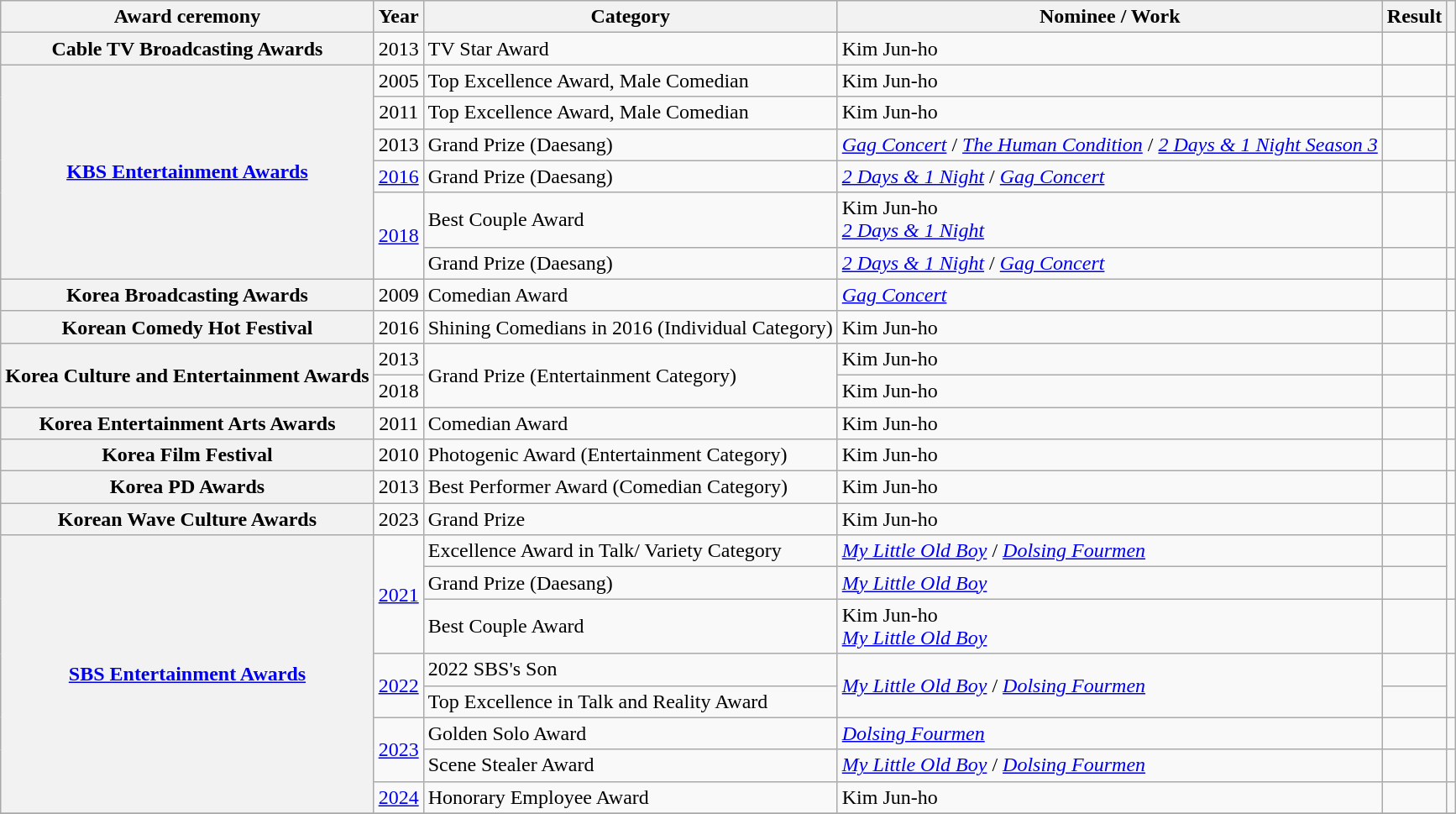<table class="wikitable plainrowheaders sortable">
<tr>
<th scope="col">Award ceremony</th>
<th scope="col">Year</th>
<th scope="col">Category</th>
<th scope="col">Nominee / Work</th>
<th scope="col">Result</th>
<th scope="col" class="unsortable"></th>
</tr>
<tr>
<th scope="row">Cable TV Broadcasting Awards</th>
<td style="text-align:center">2013</td>
<td>TV Star Award</td>
<td>Kim Jun-ho</td>
<td></td>
<td></td>
</tr>
<tr>
<th scope="row" rowspan="6"><a href='#'>KBS Entertainment Awards</a></th>
<td style="text-align:center">2005</td>
<td>Top Excellence Award, Male Comedian</td>
<td>Kim Jun-ho</td>
<td></td>
<td></td>
</tr>
<tr>
<td style="text-align:center">2011</td>
<td>Top Excellence Award, Male Comedian</td>
<td>Kim Jun-ho</td>
<td></td>
<td></td>
</tr>
<tr>
<td style="text-align:center">2013</td>
<td>Grand Prize (Daesang)</td>
<td><em><a href='#'>Gag Concert</a></em> / <em><a href='#'>The Human Condition</a></em> / <em><a href='#'>2 Days & 1 Night Season 3</a></em></td>
<td></td>
<td style="text-align:center"></td>
</tr>
<tr>
<td style="text-align:center"><a href='#'>2016</a></td>
<td>Grand Prize (Daesang)</td>
<td><em><a href='#'>2 Days & 1 Night</a></em> / <em><a href='#'>Gag Concert</a></em></td>
<td></td>
<td></td>
</tr>
<tr>
<td style="text-align:center" rowspan="2"><a href='#'>2018</a></td>
<td>Best Couple Award</td>
<td>Kim Jun-ho <br><em><a href='#'>2 Days & 1 Night</a></em></td>
<td></td>
<td style="text-align:center"></td>
</tr>
<tr>
<td>Grand Prize (Daesang)</td>
<td><em><a href='#'>2 Days & 1 Night</a></em> / <em><a href='#'>Gag Concert</a></em></td>
<td></td>
<td></td>
</tr>
<tr>
<th scope="row">Korea Broadcasting Awards</th>
<td style="text-align:center">2009</td>
<td>Comedian Award</td>
<td><em><a href='#'>Gag Concert</a></em></td>
<td></td>
<td></td>
</tr>
<tr>
<th scope="row">Korean Comedy Hot Festival</th>
<td style="text-align:center">2016</td>
<td>Shining Comedians in 2016 (Individual Category)</td>
<td>Kim Jun-ho</td>
<td></td>
<td></td>
</tr>
<tr>
<th scope="row" rowspan="2">Korea Culture and Entertainment Awards</th>
<td style="text-align:center">2013</td>
<td rowspan="2">Grand Prize (Entertainment Category)</td>
<td>Kim Jun-ho</td>
<td></td>
<td></td>
</tr>
<tr>
<td style="text-align:center">2018</td>
<td>Kim Jun-ho</td>
<td></td>
<td></td>
</tr>
<tr>
<th scope="row">Korea Entertainment Arts Awards</th>
<td style="text-align:center">2011</td>
<td>Comedian Award</td>
<td>Kim Jun-ho</td>
<td></td>
<td></td>
</tr>
<tr>
<th scope="row">Korea Film Festival</th>
<td style="text-align:center">2010</td>
<td>Photogenic Award (Entertainment Category)</td>
<td>Kim Jun-ho</td>
<td></td>
<td></td>
</tr>
<tr>
<th scope="row">Korea PD Awards</th>
<td style="text-align:center">2013</td>
<td>Best Performer Award (Comedian Category)</td>
<td>Kim Jun-ho</td>
<td></td>
<td></td>
</tr>
<tr>
<th scope="row">Korean Wave Culture Awards</th>
<td style="text-align:center">2023</td>
<td>Grand Prize</td>
<td>Kim Jun-ho</td>
<td></td>
<td></td>
</tr>
<tr>
<th scope="row" rowspan="8"><a href='#'>SBS Entertainment Awards</a></th>
<td style="text-align:center" rowspan="3"><a href='#'>2021</a></td>
<td>Excellence Award in Talk/ Variety Category</td>
<td><em><a href='#'>My Little Old Boy</a></em> / <em><a href='#'>Dolsing Fourmen</a></em></td>
<td></td>
<td style="text-align:center" rowspan="2"></td>
</tr>
<tr>
<td>Grand Prize (Daesang)</td>
<td><em><a href='#'>My Little Old Boy</a></em></td>
<td></td>
</tr>
<tr>
<td>Best Couple Award</td>
<td>Kim Jun-ho <br><em><a href='#'>My Little Old Boy</a></em></td>
<td></td>
<td></td>
</tr>
<tr>
<td style="text-align:center" rowspan="2"><a href='#'>2022</a></td>
<td>2022 SBS's Son</td>
<td rowspan="2"><em><a href='#'>My Little Old Boy</a></em> / <em><a href='#'>Dolsing Fourmen</a></em></td>
<td></td>
<td style="text-align:center" rowspan="2"></td>
</tr>
<tr>
<td>Top Excellence in Talk and Reality Award</td>
<td></td>
</tr>
<tr>
<td style="text-align:center" rowspan="2"><a href='#'>2023</a></td>
<td>Golden Solo Award</td>
<td><em><a href='#'>Dolsing Fourmen</a></em></td>
<td></td>
<td></td>
</tr>
<tr>
<td>Scene Stealer Award</td>
<td><em><a href='#'>My Little Old Boy</a></em> / <em><a href='#'>Dolsing Fourmen</a></em></td>
<td></td>
<td></td>
</tr>
<tr>
<td style="text-align:center"><a href='#'>2024</a></td>
<td>Honorary Employee Award</td>
<td>Kim Jun-ho</td>
<td></td>
<td></td>
</tr>
<tr>
</tr>
</table>
